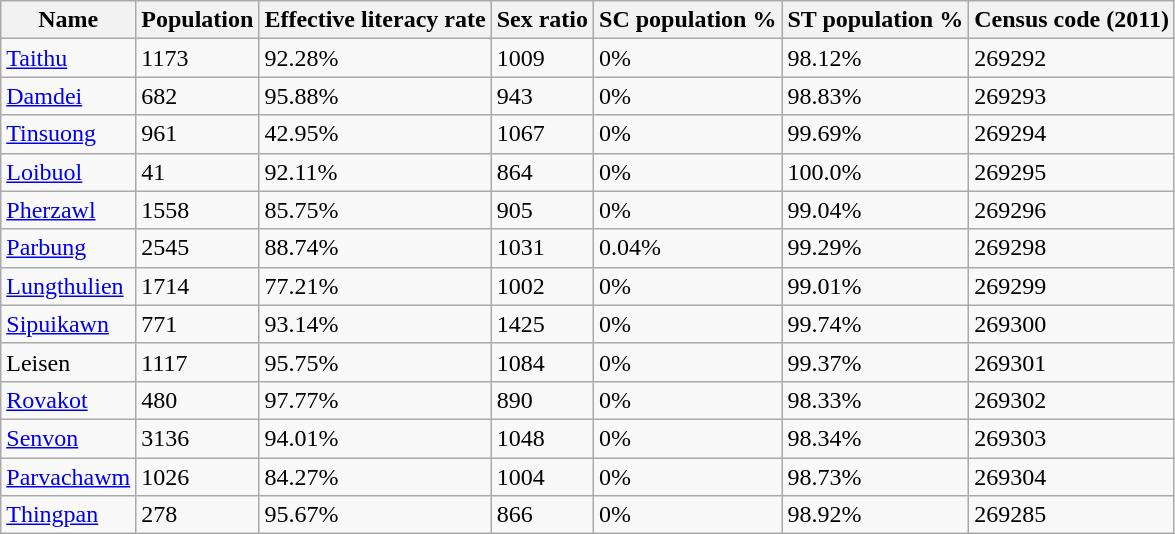<table class="wikitable sortable">
<tr>
<th>Name</th>
<th>Population</th>
<th>Effective literacy rate</th>
<th>Sex ratio</th>
<th>SC population %</th>
<th>ST population %</th>
<th>Census code (2011)</th>
</tr>
<tr>
<td><a href='#'>Taithu</a></td>
<td>1173</td>
<td>92.28%</td>
<td>1009</td>
<td>0%</td>
<td>98.12%</td>
<td>269292</td>
</tr>
<tr>
<td><a href='#'>Damdei</a></td>
<td>682</td>
<td>95.88%</td>
<td>943</td>
<td>0%</td>
<td>98.83%</td>
<td>269293</td>
</tr>
<tr>
<td><a href='#'>Tinsuong</a></td>
<td>961</td>
<td>42.95%</td>
<td>1067</td>
<td>0%</td>
<td>99.69%</td>
<td>269294</td>
</tr>
<tr>
<td><a href='#'>Loibuol</a></td>
<td>41</td>
<td>92.11%</td>
<td>864</td>
<td>0%</td>
<td>100.0%</td>
<td>269295</td>
</tr>
<tr>
<td><a href='#'>Pherzawl</a></td>
<td>1558</td>
<td>85.75%</td>
<td>905</td>
<td>0%</td>
<td>99.04%</td>
<td>269296</td>
</tr>
<tr>
<td><a href='#'>Parbung</a></td>
<td>2545</td>
<td>88.74%</td>
<td>1031</td>
<td>0.04%</td>
<td>99.29%</td>
<td>269298</td>
</tr>
<tr>
<td><a href='#'>Lungthulien</a></td>
<td>1714</td>
<td>77.21%</td>
<td>1002</td>
<td>0%</td>
<td>99.01%</td>
<td>269299</td>
</tr>
<tr>
<td><a href='#'>Sipuikawn</a></td>
<td>771</td>
<td>93.14%</td>
<td>1425</td>
<td>0%</td>
<td>99.74%</td>
<td>269300</td>
</tr>
<tr>
<td>Leisen</td>
<td>1117</td>
<td>95.75%</td>
<td>1084</td>
<td>0%</td>
<td>99.37%</td>
<td>269301</td>
</tr>
<tr>
<td><a href='#'>Rovakot</a></td>
<td>480</td>
<td>97.77%</td>
<td>890</td>
<td>0%</td>
<td>98.33%</td>
<td>269302</td>
</tr>
<tr>
<td><a href='#'>Senvon</a></td>
<td>3136</td>
<td>94.01%</td>
<td>1048</td>
<td>0%</td>
<td>98.34%</td>
<td>269303</td>
</tr>
<tr>
<td><a href='#'>Parvachawm</a></td>
<td>1026</td>
<td>84.27%</td>
<td>1004</td>
<td>0%</td>
<td>98.73%</td>
<td>269304</td>
</tr>
<tr>
<td><a href='#'>Thingpan</a></td>
<td>278</td>
<td>95.67%</td>
<td>866</td>
<td>0%</td>
<td>98.92%</td>
<td>269285</td>
</tr>
</table>
